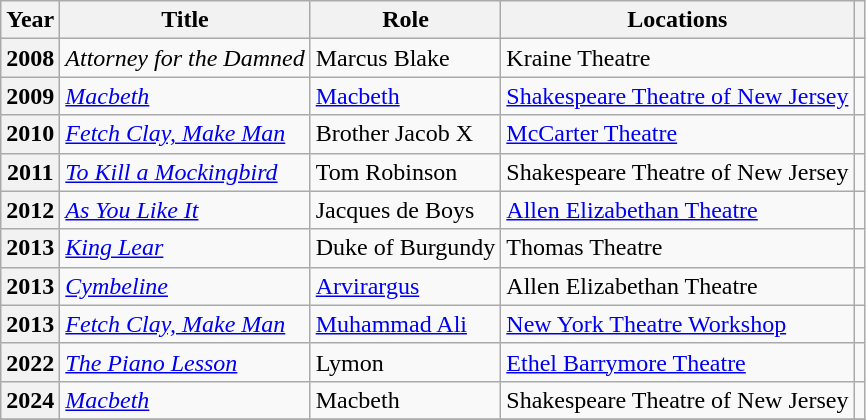<table class="wikitable sortable plainrowheaders">
<tr>
<th scope="col">Year</th>
<th scope="col">Title</th>
<th scope="col">Role</th>
<th scope="col" class="unsortable">Locations</th>
<th scope="col" class="unsortable"></th>
</tr>
<tr>
<th scope="row">2008</th>
<td><em>Attorney for the Damned</em></td>
<td>Marcus Blake</td>
<td>Kraine Theatre</td>
<td align="center"></td>
</tr>
<tr>
<th scope="row">2009</th>
<td><em><a href='#'>Macbeth</a></em></td>
<td><a href='#'>Macbeth</a></td>
<td><a href='#'>Shakespeare Theatre of New Jersey</a></td>
<td align="center"></td>
</tr>
<tr>
<th scope="row">2010</th>
<td><em><a href='#'>Fetch Clay, Make Man</a></em></td>
<td>Brother Jacob X</td>
<td><a href='#'>McCarter Theatre</a></td>
<td align="center"></td>
</tr>
<tr>
<th scope="row">2011</th>
<td><em><a href='#'>To Kill a Mockingbird</a></em></td>
<td>Tom Robinson</td>
<td>Shakespeare Theatre of New Jersey</td>
<td align="center"></td>
</tr>
<tr>
<th scope="row">2012</th>
<td><em><a href='#'>As You Like It</a></em></td>
<td>Jacques de Boys</td>
<td><a href='#'>Allen Elizabethan Theatre</a></td>
<td align="center"></td>
</tr>
<tr>
<th scope="row">2013</th>
<td><em><a href='#'>King Lear</a></em></td>
<td>Duke of Burgundy</td>
<td>Thomas Theatre</td>
<td align="center"></td>
</tr>
<tr>
<th scope="row">2013</th>
<td><em><a href='#'>Cymbeline</a></em></td>
<td><a href='#'>Arvirargus</a></td>
<td>Allen Elizabethan Theatre</td>
<td align="center"></td>
</tr>
<tr>
<th scope="row">2013</th>
<td><em><a href='#'>Fetch Clay, Make Man</a></em></td>
<td><a href='#'>Muhammad Ali</a></td>
<td><a href='#'>New York Theatre Workshop</a></td>
<td align="center"></td>
</tr>
<tr>
<th scope="row">2022</th>
<td><em><a href='#'>The Piano Lesson</a></em></td>
<td>Lymon</td>
<td><a href='#'>Ethel Barrymore Theatre</a></td>
<td align="center"></td>
</tr>
<tr>
<th scope="row">2024</th>
<td><em><a href='#'>Macbeth</a></em></td>
<td>Macbeth</td>
<td>Shakespeare Theatre of New Jersey</td>
<td align="center"></td>
</tr>
<tr>
</tr>
</table>
